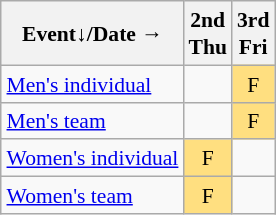<table class="wikitable" style="margin:0.5em auto; font-size:90%; line-height:1.25em; text-align:center">
<tr>
<th>Event↓/Date →</th>
<th>2nd<br>Thu</th>
<th>3rd<br>Fri</th>
</tr>
<tr>
<td align="left"><a href='#'>Men's individual</a></td>
<td></td>
<td bgcolor="#FFDF80">F</td>
</tr>
<tr>
<td align="left"><a href='#'>Men's team</a></td>
<td></td>
<td bgcolor="#FFDF80">F</td>
</tr>
<tr>
<td align="left"><a href='#'>Women's individual</a></td>
<td bgcolor="#FFDF80">F</td>
<td></td>
</tr>
<tr>
<td align="left"><a href='#'>Women's team</a></td>
<td bgcolor="#FFDF80">F</td>
<td></td>
</tr>
</table>
